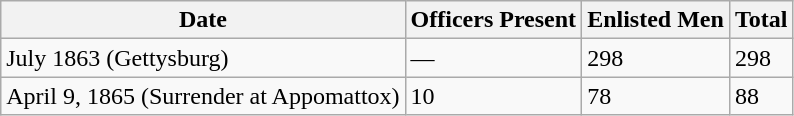<table class="wikitable">
<tr>
<th>Date</th>
<th>Officers Present</th>
<th>Enlisted Men</th>
<th>Total</th>
</tr>
<tr>
<td>July 1863 (Gettysburg)</td>
<td>—</td>
<td>298</td>
<td>298</td>
</tr>
<tr>
<td>April 9, 1865 (Surrender at Appomattox)</td>
<td>10</td>
<td>78</td>
<td>88</td>
</tr>
</table>
